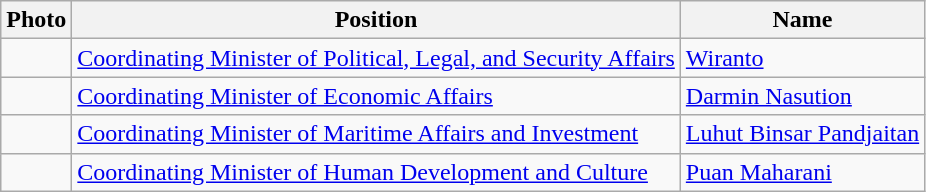<table class=wikitable>
<tr>
<th>Photo</th>
<th>Position</th>
<th>Name</th>
</tr>
<tr>
<td></td>
<td><a href='#'>Coordinating Minister of Political, Legal, and Security Affairs</a></td>
<td><a href='#'>Wiranto</a></td>
</tr>
<tr>
<td></td>
<td><a href='#'>Coordinating Minister of Economic Affairs</a></td>
<td><a href='#'>Darmin Nasution</a></td>
</tr>
<tr>
<td></td>
<td><a href='#'>Coordinating Minister of Maritime Affairs and Investment</a></td>
<td><a href='#'>Luhut Binsar Pandjaitan</a></td>
</tr>
<tr>
<td></td>
<td><a href='#'>Coordinating Minister of Human Development and Culture</a></td>
<td><a href='#'>Puan Maharani</a></td>
</tr>
</table>
